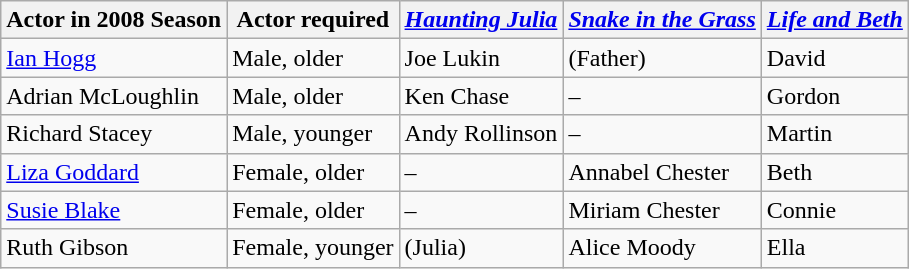<table class="wikitable">
<tr>
<th>Actor in 2008 Season</th>
<th>Actor required</th>
<th><em><a href='#'>Haunting Julia</a></em></th>
<th><em><a href='#'>Snake in the Grass</a></em></th>
<th><em><a href='#'>Life and Beth</a></em></th>
</tr>
<tr>
<td><a href='#'>Ian Hogg</a></td>
<td>Male, older</td>
<td>Joe Lukin</td>
<td>(Father)</td>
<td>David</td>
</tr>
<tr>
<td>Adrian McLoughlin</td>
<td>Male, older</td>
<td>Ken Chase</td>
<td>–</td>
<td>Gordon</td>
</tr>
<tr>
<td>Richard Stacey</td>
<td>Male, younger</td>
<td>Andy Rollinson</td>
<td>–</td>
<td>Martin</td>
</tr>
<tr>
<td><a href='#'>Liza Goddard</a></td>
<td>Female, older</td>
<td>–</td>
<td>Annabel Chester</td>
<td>Beth</td>
</tr>
<tr>
<td><a href='#'>Susie Blake</a></td>
<td>Female, older</td>
<td>–</td>
<td>Miriam Chester</td>
<td>Connie</td>
</tr>
<tr>
<td>Ruth Gibson</td>
<td>Female, younger</td>
<td>(Julia)</td>
<td>Alice Moody</td>
<td>Ella</td>
</tr>
</table>
